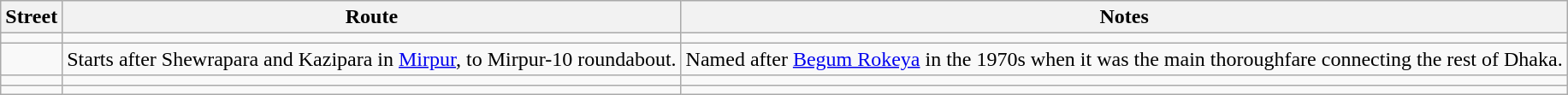<table class="wikitable">
<tr>
<th>Street</th>
<th>Route</th>
<th>Notes</th>
</tr>
<tr>
<td></td>
<td></td>
<td></td>
</tr>
<tr>
<td></td>
<td>Starts after Shewrapara and Kazipara in <a href='#'>Mirpur</a>, to Mirpur-10 roundabout.</td>
<td>Named after <a href='#'>Begum Rokeya</a> in the 1970s when it was the main thoroughfare connecting the rest of Dhaka.</td>
</tr>
<tr>
<td></td>
<td></td>
<td></td>
</tr>
<tr>
<td></td>
<td></td>
<td></td>
</tr>
</table>
